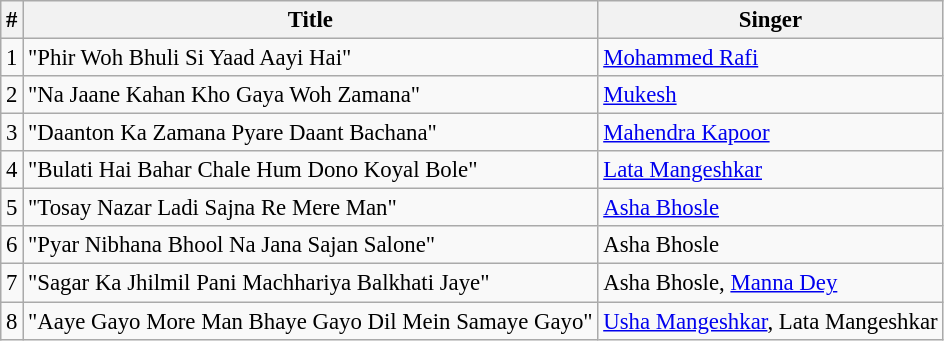<table class="wikitable" style="font-size:95%;">
<tr>
<th>#</th>
<th>Title</th>
<th>Singer</th>
</tr>
<tr>
<td>1</td>
<td>"Phir Woh Bhuli Si Yaad Aayi Hai"</td>
<td><a href='#'>Mohammed Rafi</a></td>
</tr>
<tr>
<td>2</td>
<td>"Na Jaane Kahan Kho Gaya Woh Zamana"</td>
<td><a href='#'>Mukesh</a></td>
</tr>
<tr>
<td>3</td>
<td>"Daanton Ka Zamana Pyare Daant Bachana"</td>
<td><a href='#'>Mahendra Kapoor</a></td>
</tr>
<tr>
<td>4</td>
<td>"Bulati Hai Bahar Chale Hum Dono Koyal Bole"</td>
<td><a href='#'>Lata Mangeshkar</a></td>
</tr>
<tr>
<td>5</td>
<td>"Tosay Nazar Ladi Sajna Re Mere Man"</td>
<td><a href='#'>Asha Bhosle</a></td>
</tr>
<tr>
<td>6</td>
<td>"Pyar Nibhana Bhool Na Jana Sajan Salone"</td>
<td>Asha Bhosle</td>
</tr>
<tr>
<td>7</td>
<td>"Sagar Ka Jhilmil Pani Machhariya Balkhati Jaye"</td>
<td>Asha Bhosle, <a href='#'>Manna Dey</a></td>
</tr>
<tr>
<td>8</td>
<td>"Aaye Gayo More Man Bhaye Gayo Dil Mein Samaye Gayo"</td>
<td><a href='#'>Usha Mangeshkar</a>, Lata Mangeshkar</td>
</tr>
</table>
